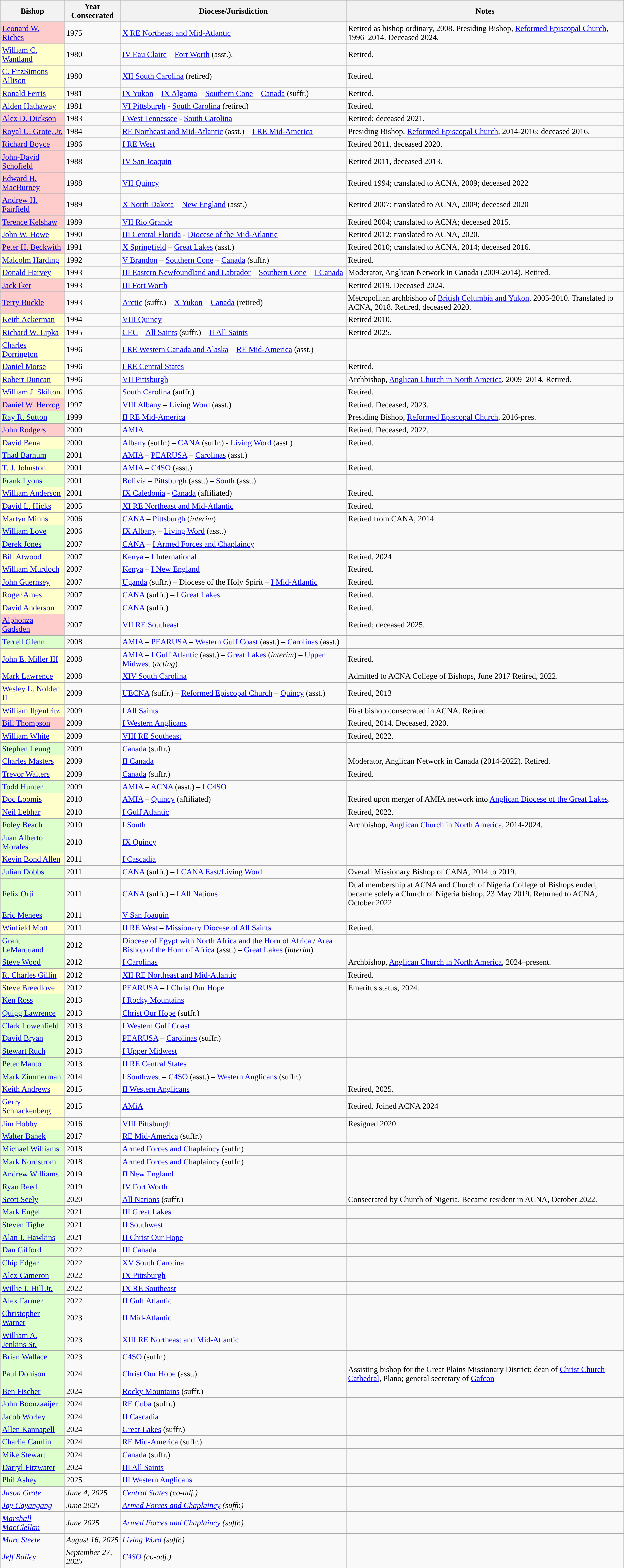<table class="wikitable">
<tr>
<th>Bishop</th>
<th>Year Consecrated</th>
<th>Diocese/Jurisdiction</th>
<th>Notes</th>
</tr>
<tr>
<td style="background:#fcc;"><a href='#'>Leonard W. Riches</a></td>
<td>1975</td>
<td><a href='#'>X RE Northeast and Mid-Atlantic</a></td>
<td>Retired as bishop ordinary, 2008. Presiding Bishop, <a href='#'>Reformed Episcopal Church</a>, 1996–2014. Deceased 2024.</td>
</tr>
<tr>
<td style="background:#ffc;"><a href='#'>William C. Wantland</a></td>
<td>1980</td>
<td><a href='#'>IV Eau Claire</a> – <a href='#'>Fort Worth</a> (asst.).</td>
<td>Retired.</td>
</tr>
<tr>
<td style="background:#ffc;"><a href='#'>C. FitzSimons Allison</a></td>
<td>1980</td>
<td><a href='#'>XII South Carolina</a> (retired)</td>
<td>Retired.</td>
</tr>
<tr>
<td style="background:#ffc;"><a href='#'>Ronald Ferris</a></td>
<td>1981</td>
<td><a href='#'>IX Yukon</a> – <a href='#'>IX Algoma</a> – <a href='#'>Southern Cone</a> – <a href='#'>Canada</a> (suffr.)</td>
<td>Retired.</td>
</tr>
<tr>
<td style="background:#ffc;"><a href='#'>Alden Hathaway</a></td>
<td>1981</td>
<td><a href='#'>VI Pittsburgh</a> - <a href='#'>South Carolina</a> (retired)</td>
<td>Retired.</td>
</tr>
<tr>
<td style="background:#fcc;"><a href='#'>Alex D. Dickson</a></td>
<td>1983</td>
<td><a href='#'>I West Tennessee</a> - <a href='#'>South Carolina</a></td>
<td>Retired; deceased 2021.</td>
</tr>
<tr>
<td style="background:#fcc;"><a href='#'>Royal U. Grote, Jr.</a></td>
<td>1984</td>
<td><a href='#'>RE Northeast and Mid-Atlantic</a> (asst.) – <a href='#'>I RE Mid-America</a></td>
<td>Presiding Bishop, <a href='#'>Reformed Episcopal Church</a>, 2014-2016; deceased 2016.</td>
</tr>
<tr>
<td style="background:#fcc;"><a href='#'>Richard Boyce</a></td>
<td>1986</td>
<td><a href='#'>I RE West</a></td>
<td>Retired 2011, deceased 2020.</td>
</tr>
<tr>
<td style="background:#fcc;"><a href='#'>John-David Schofield</a></td>
<td>1988</td>
<td><a href='#'>IV San Joaquin</a></td>
<td>Retired 2011, deceased 2013.</td>
</tr>
<tr>
<td style="background:#fcc;"><a href='#'>Edward H. MacBurney</a></td>
<td>1988</td>
<td><a href='#'>VII Quincy</a></td>
<td>Retired 1994; translated to ACNA, 2009; deceased 2022</td>
</tr>
<tr>
<td style="background:#fcc;"><a href='#'>Andrew H. Fairfield</a></td>
<td>1989</td>
<td><a href='#'>X North Dakota</a> – <a href='#'>New England</a> (asst.)</td>
<td>Retired 2007; translated to ACNA, 2009; deceased 2020</td>
</tr>
<tr>
<td style="background:#fcc;"><a href='#'>Terence Kelshaw</a></td>
<td>1989</td>
<td><a href='#'>VII Rio Grande</a></td>
<td>Retired 2004; translated to ACNA; deceased 2015.</td>
</tr>
<tr>
<td style="background:#ffc;"><a href='#'>John W. Howe</a></td>
<td>1990</td>
<td><a href='#'>III Central Florida</a> - <a href='#'>Diocese of the Mid-Atlantic</a></td>
<td>Retired 2012; translated to ACNA, 2020.</td>
</tr>
<tr>
<td style="background:#fcc;"><a href='#'>Peter H. Beckwith</a></td>
<td>1991</td>
<td><a href='#'>X Springfield</a> – <a href='#'>Great Lakes</a> (asst.)</td>
<td>Retired 2010; translated to ACNA, 2014; deceased 2016.</td>
</tr>
<tr>
<td style="background:#ffc;"><a href='#'>Malcolm Harding</a></td>
<td>1992</td>
<td><a href='#'>V Brandon</a> – <a href='#'>Southern Cone</a> – <a href='#'>Canada</a> (suffr.)</td>
<td>Retired.</td>
</tr>
<tr>
<td style="background:#ffc;"><a href='#'>Donald Harvey</a></td>
<td>1993</td>
<td><a href='#'>III Eastern Newfoundland and Labrador</a> – <a href='#'>Southern Cone</a> – <a href='#'>I Canada</a></td>
<td>Moderator, Anglican Network in Canada (2009-2014). Retired.</td>
</tr>
<tr>
<td style="background:#fcc;"><a href='#'>Jack Iker</a></td>
<td>1993</td>
<td><a href='#'>III Fort Worth</a></td>
<td>Retired 2019. Deceased 2024.</td>
</tr>
<tr>
<td style="background:#fcc;"><a href='#'>Terry Buckle</a></td>
<td>1993</td>
<td><a href='#'>Arctic</a> (suffr.) – <a href='#'>X Yukon</a> – <a href='#'>Canada</a> (retired)</td>
<td>Metropolitan archbishop of <a href='#'>British Columbia and Yukon</a>, 2005-2010. Translated to ACNA, 2018. Retired, deceased 2020.</td>
</tr>
<tr>
<td style="background:#ffc;"><a href='#'>Keith Ackerman</a></td>
<td>1994</td>
<td><a href='#'>VIII Quincy</a></td>
<td>Retired 2010.</td>
</tr>
<tr>
<td style="background:#ffc;"><a href='#'>Richard W. Lipka</a></td>
<td>1995</td>
<td><a href='#'>CEC</a> – <a href='#'>All Saints</a> (suffr.) – <a href='#'>II All Saints</a></td>
<td>Retired 2025.</td>
</tr>
<tr>
<td style="background:#ffc;"><a href='#'>Charles Dorrington</a></td>
<td>1996</td>
<td><a href='#'>I RE Western Canada and Alaska</a> – <a href='#'>RE Mid-America</a> (asst.)</td>
<td></td>
</tr>
<tr>
<td style="background:#ffc;"><a href='#'>Daniel Morse</a></td>
<td>1996</td>
<td><a href='#'>I RE Central States</a></td>
<td>Retired.</td>
</tr>
<tr>
<td style="background:#ffc;"><a href='#'>Robert Duncan</a></td>
<td>1996</td>
<td><a href='#'>VII Pittsburgh</a></td>
<td>Archbishop, <a href='#'>Anglican Church in North America</a>, 2009–2014. Retired.</td>
</tr>
<tr>
<td style="background:#ffc;"><a href='#'>William J. Skilton</a></td>
<td>1996</td>
<td><a href='#'>South Carolina</a> (suffr.)</td>
<td>Retired.</td>
</tr>
<tr>
<td style="background:#fcc;"><a href='#'>Daniel W. Herzog</a></td>
<td>1997</td>
<td><a href='#'>VIII Albany</a> – <a href='#'>Living Word</a> (asst.)</td>
<td>Retired. Deceased, 2023.</td>
</tr>
<tr>
<td style="background:#dfc;"><a href='#'>Ray R. Sutton</a></td>
<td>1999</td>
<td><a href='#'>II RE Mid-America</a></td>
<td>Presiding Bishop, <a href='#'>Reformed Episcopal Church</a>, 2016-pres.</td>
</tr>
<tr>
<td style="background:#fcc;"><a href='#'>John Rodgers</a></td>
<td>2000</td>
<td><a href='#'>AMIA</a></td>
<td>Retired. Deceased, 2022.</td>
</tr>
<tr>
<td style="background:#ffc;"><a href='#'>David Bena</a></td>
<td>2000</td>
<td><a href='#'>Albany</a> (suffr.) – <a href='#'>CANA</a> (suffr.) - <a href='#'>Living Word</a> (asst.)</td>
<td>Retired.</td>
</tr>
<tr>
<td style="background:#dfc;"><a href='#'>Thad Barnum</a></td>
<td>2001</td>
<td><a href='#'>AMIA</a> – <a href='#'>PEARUSA</a> – <a href='#'>Carolinas</a> (asst.)</td>
<td></td>
</tr>
<tr>
<td style="background:#ffc;"><a href='#'>T. J. Johnston</a></td>
<td>2001</td>
<td><a href='#'>AMIA</a> – <a href='#'>C4SO</a> (asst.)</td>
<td>Retired.</td>
</tr>
<tr>
<td style="background:#dfc;"><a href='#'>Frank Lyons</a></td>
<td>2001</td>
<td><a href='#'>Bolivia</a> – <a href='#'>Pittsburgh</a> (asst.) – <a href='#'>South</a> (asst.)</td>
<td></td>
</tr>
<tr>
<td style="background:#ffc;"><a href='#'>William Anderson</a></td>
<td>2001</td>
<td><a href='#'>IX Caledonia</a> - <a href='#'>Canada</a> (affiliated)</td>
<td>Retired.</td>
</tr>
<tr>
<td style="background:#ffc;"><a href='#'>David L. Hicks</a></td>
<td>2005</td>
<td><a href='#'>XI RE Northeast and Mid-Atlantic</a></td>
<td>Retired.</td>
</tr>
<tr>
<td style="background:#ffc;"><a href='#'>Martyn Minns</a></td>
<td>2006</td>
<td><a href='#'>CANA</a> – <a href='#'>Pittsburgh</a> (<em>interim</em>)</td>
<td>Retired from CANA, 2014.</td>
</tr>
<tr>
<td style="background:#dfc;"><a href='#'>William Love</a></td>
<td>2006</td>
<td><a href='#'>IX Albany</a> – <a href='#'>Living Word</a> (asst.)</td>
</tr>
<tr>
<td style="background:#dfc;"><a href='#'>Derek Jones</a></td>
<td>2007</td>
<td><a href='#'>CANA</a> – <a href='#'>I Armed Forces and Chaplaincy</a></td>
<td></td>
</tr>
<tr>
<td style="background:#ffc;"><a href='#'>Bill Atwood</a></td>
<td>2007</td>
<td><a href='#'>Kenya</a> – <a href='#'>I International</a></td>
<td>Retired, 2024</td>
</tr>
<tr>
<td style="background:#ffc;"><a href='#'>William Murdoch</a></td>
<td>2007</td>
<td><a href='#'>Kenya</a> – <a href='#'>I New England</a></td>
<td>Retired.</td>
</tr>
<tr>
<td style="background:#ffc;"><a href='#'>John Guernsey</a></td>
<td>2007</td>
<td><a href='#'>Uganda</a> (suffr.) – Diocese of the Holy Spirit – <a href='#'>I Mid-Atlantic</a></td>
<td>Retired.</td>
</tr>
<tr>
<td style="background:#ffc;"><a href='#'>Roger Ames</a></td>
<td>2007</td>
<td><a href='#'>CANA</a> (suffr.) – <a href='#'>I Great Lakes</a></td>
<td>Retired.</td>
</tr>
<tr>
<td style="background:#ffc;"><a href='#'>David Anderson</a></td>
<td>2007</td>
<td><a href='#'>CANA</a> (suffr.)</td>
<td>Retired.</td>
</tr>
<tr>
<td style="background:#fcc;"><a href='#'>Alphonza Gadsden</a></td>
<td>2007</td>
<td><a href='#'>VII RE Southeast</a></td>
<td>Retired; deceased 2025.</td>
</tr>
<tr>
<td style="background:#dfc;"><a href='#'>Terrell Glenn</a></td>
<td>2008</td>
<td><a href='#'>AMIA</a> – <a href='#'>PEARUSA</a> – <a href='#'>Western Gulf Coast</a> (asst.) – <a href='#'>Carolinas</a> (asst.)</td>
<td></td>
</tr>
<tr>
<td style="background:#ffc;"><a href='#'>John E. Miller III</a></td>
<td>2008</td>
<td><a href='#'>AMIA</a> – <a href='#'>I Gulf Atlantic</a> (asst.) – <a href='#'>Great Lakes</a> (<em>interim</em>) – <a href='#'>Upper Midwest</a> (<em>acting</em>)</td>
<td>Retired.</td>
</tr>
<tr>
<td style="background:#ffc;"><a href='#'>Mark Lawrence</a></td>
<td>2008</td>
<td><a href='#'>XIV South Carolina</a></td>
<td>Admitted to ACNA College of Bishops, June 2017 Retired, 2022.</td>
</tr>
<tr>
<td style="background:#ffc;"><a href='#'>Wesley L. Nolden II</a></td>
<td>2009</td>
<td><a href='#'>UECNA</a> (suffr.) – <a href='#'>Reformed Episcopal Church</a> – <a href='#'>Quincy</a> (asst.)</td>
<td>Retired, 2013</td>
</tr>
<tr>
<td style="background:#ffc;"><a href='#'>William Ilgenfritz</a></td>
<td>2009</td>
<td><a href='#'>I All Saints</a></td>
<td>First bishop consecrated in ACNA. Retired.</td>
</tr>
<tr>
<td style="background:#fcc;"><a href='#'>Bill Thompson</a></td>
<td>2009</td>
<td><a href='#'>I Western Anglicans</a></td>
<td>Retired, 2014. Deceased, 2020.</td>
</tr>
<tr>
<td style="background:#ffc;"><a href='#'>William White</a></td>
<td>2009</td>
<td><a href='#'>VIII RE Southeast</a></td>
<td>Retired, 2022.</td>
</tr>
<tr>
<td style="background:#dfc;"><a href='#'>Stephen Leung</a></td>
<td>2009</td>
<td><a href='#'>Canada</a> (suffr.)</td>
<td></td>
</tr>
<tr>
<td style="background:#ffc;"><a href='#'>Charles Masters</a></td>
<td>2009</td>
<td><a href='#'>II Canada</a></td>
<td>Moderator, Anglican Network in Canada (2014-2022). Retired.</td>
</tr>
<tr>
<td style="background:#ffc;"><a href='#'>Trevor Walters</a></td>
<td>2009</td>
<td><a href='#'>Canada</a> (suffr.)</td>
<td>Retired.</td>
</tr>
<tr>
<td style="background:#dfc;"><a href='#'>Todd Hunter</a></td>
<td>2009</td>
<td><a href='#'>AMIA</a> – <a href='#'>ACNA</a> (asst.) – <a href='#'>I C4SO</a></td>
<td></td>
</tr>
<tr>
<td style="background:#ffc;"><a href='#'>Doc Loomis</a></td>
<td>2010</td>
<td><a href='#'>AMIA</a> – <a href='#'>Quincy</a> (affiliated)</td>
<td>Retired upon merger of AMIA network into <a href='#'>Anglican Diocese of the Great Lakes</a>.</td>
</tr>
<tr>
<td style="background:#ffc;"><a href='#'>Neil Lebhar</a></td>
<td>2010</td>
<td><a href='#'>I Gulf Atlantic</a></td>
<td>Retired, 2022.</td>
</tr>
<tr>
<td style="background:#dfc;"><a href='#'>Foley Beach</a></td>
<td>2010</td>
<td><a href='#'>I South</a></td>
<td>Archbishop, <a href='#'>Anglican Church in North America</a>, 2014-2024.</td>
</tr>
<tr>
<td style="background:#dfc;"><a href='#'>Juan Alberto Morales</a></td>
<td>2010</td>
<td><a href='#'>IX Quincy</a></td>
<td></td>
</tr>
<tr>
<td style="background:#ffc;"><a href='#'>Kevin Bond Allen</a></td>
<td>2011</td>
<td><a href='#'>I Cascadia</a></td>
<td></td>
</tr>
<tr>
<td style="background:#dfc;"><a href='#'>Julian Dobbs</a></td>
<td>2011</td>
<td><a href='#'>CANA</a> (suffr.) – <a href='#'>I CANA East/Living Word</a></td>
<td>Overall Missionary Bishop of CANA, 2014 to 2019.</td>
</tr>
<tr>
<td style="background:#dfc;"><a href='#'>Felix Orji</a></td>
<td>2011</td>
<td><a href='#'>CANA</a> (suffr.) – <a href='#'>I All Nations</a></td>
<td>Dual membership at ACNA and Church of Nigeria College of Bishops ended, became solely a Church of Nigeria bishop, 23 May 2019. Returned to ACNA, October 2022.</td>
</tr>
<tr>
<td style="background:#dfc;"><a href='#'>Eric Menees</a></td>
<td>2011</td>
<td><a href='#'>V San Joaquin</a></td>
<td></td>
</tr>
<tr>
<td style="background:#ffc;"><a href='#'>Winfield Mott</a></td>
<td>2011</td>
<td><a href='#'>II RE West</a> – <a href='#'>Missionary Diocese of All Saints</a></td>
<td>Retired.</td>
</tr>
<tr>
<td style="background:#dfc;"><a href='#'>Grant LeMarquand</a></td>
<td>2012</td>
<td><a href='#'>Diocese of Egypt with North Africa and the Horn of Africa</a> / <a href='#'>Area Bishop of the Horn of Africa</a> (asst.) – <a href='#'>Great Lakes</a> (<em>interim</em>)</td>
<td></td>
</tr>
<tr>
<td style="background:#dfc;"><a href='#'>Steve Wood</a></td>
<td>2012</td>
<td><a href='#'>I Carolinas</a></td>
<td>Archbishop, <a href='#'>Anglican Church in North America</a>, 2024–present.</td>
</tr>
<tr>
<td style="background:#ffc;"><a href='#'>R. Charles Gillin</a></td>
<td>2012</td>
<td><a href='#'>XII RE Northeast and Mid-Atlantic</a></td>
<td>Retired.</td>
</tr>
<tr>
<td style="background:#ffc;"><a href='#'>Steve Breedlove</a></td>
<td>2012</td>
<td><a href='#'>PEARUSA</a> – <a href='#'>I Christ Our Hope</a></td>
<td>Emeritus status, 2024.</td>
</tr>
<tr>
<td style="background:#dfc;"><a href='#'>Ken Ross</a></td>
<td>2013</td>
<td><a href='#'>I Rocky Mountains</a></td>
<td></td>
</tr>
<tr>
<td style="background:#dfc;"><a href='#'>Quigg Lawrence</a></td>
<td>2013</td>
<td><a href='#'>Christ Our Hope</a> (suffr.)</td>
<td></td>
</tr>
<tr>
<td style="background:#dfc;"><a href='#'>Clark Lowenfield</a></td>
<td>2013</td>
<td><a href='#'>I Western Gulf Coast</a></td>
<td></td>
</tr>
<tr>
<td style="background:#dfc;"><a href='#'>David Bryan</a></td>
<td>2013</td>
<td><a href='#'>PEARUSA</a> – <a href='#'>Carolinas</a> (suffr.)</td>
<td></td>
</tr>
<tr>
<td style="background:#dfc;"><a href='#'>Stewart Ruch</a></td>
<td>2013</td>
<td><a href='#'>I Upper Midwest</a></td>
<td></td>
</tr>
<tr>
<td style="background:#dfc;"><a href='#'>Peter Manto</a></td>
<td>2013</td>
<td><a href='#'>II RE Central States</a></td>
<td></td>
</tr>
<tr>
<td style="background:#dfc;"><a href='#'>Mark Zimmerman</a></td>
<td>2014</td>
<td><a href='#'>I Southwest</a> – <a href='#'>C4SO</a> (asst.) – <a href='#'>Western Anglicans</a> (suffr.)</td>
<td></td>
</tr>
<tr>
<td style="background:#ffc;"><a href='#'>Keith Andrews</a></td>
<td>2015</td>
<td><a href='#'>II Western Anglicans</a></td>
<td>Retired, 2025.</td>
</tr>
<tr>
<td style="background:#ffc;"><a href='#'>Gerry Schnackenberg</a></td>
<td>2015</td>
<td><a href='#'>AMiA</a></td>
<td>Retired. Joined ACNA 2024</td>
</tr>
<tr>
<td style="background:#ffc;"><a href='#'>Jim Hobby</a></td>
<td>2016</td>
<td><a href='#'>VIII Pittsburgh</a></td>
<td>Resigned 2020.</td>
</tr>
<tr>
<td style="background:#dfc;"><a href='#'>Walter Banek</a></td>
<td>2017</td>
<td><a href='#'>RE Mid-America</a> (suffr.)</td>
<td></td>
</tr>
<tr>
<td style="background:#dfc;"><a href='#'>Michael Williams</a></td>
<td>2018</td>
<td><a href='#'>Armed Forces and Chaplaincy</a> (suffr.)</td>
<td></td>
</tr>
<tr>
<td style="background:#dfc;"><a href='#'>Mark Nordstrom</a></td>
<td>2018</td>
<td><a href='#'>Armed Forces and Chaplaincy</a> (suffr.)</td>
<td></td>
</tr>
<tr>
<td style="background:#dfc;"><a href='#'>Andrew Williams</a></td>
<td>2019</td>
<td><a href='#'>II New England</a></td>
<td></td>
</tr>
<tr>
<td style="background:#dfc;"><a href='#'>Ryan Reed</a></td>
<td>2019</td>
<td><a href='#'>IV Fort Worth</a></td>
<td></td>
</tr>
<tr>
<td style="background:#dfc;"><a href='#'>Scott Seely</a></td>
<td>2020</td>
<td><a href='#'>All Nations</a> (suffr.)</td>
<td>Consecrated by Church of Nigeria. Became resident in ACNA, October 2022.</td>
</tr>
<tr>
<td style="background:#dfc;"><a href='#'>Mark Engel</a></td>
<td>2021</td>
<td><a href='#'>III Great Lakes</a></td>
<td></td>
</tr>
<tr>
<td style="background:#dfc;"><a href='#'>Steven Tighe</a></td>
<td>2021</td>
<td><a href='#'>II Southwest</a></td>
<td></td>
</tr>
<tr>
<td style="background:#dfc;"><a href='#'>Alan J. Hawkins</a></td>
<td>2021</td>
<td><a href='#'>II Christ Our Hope</a></td>
<td></td>
</tr>
<tr>
<td style="background:#dfc;"><a href='#'>Dan Gifford</a></td>
<td>2022</td>
<td><a href='#'>III Canada</a></td>
<td></td>
</tr>
<tr>
<td style="background:#dfc;"><a href='#'>Chip Edgar</a></td>
<td>2022</td>
<td><a href='#'>XV South Carolina</a></td>
<td></td>
</tr>
<tr>
<td style="background:#dfc;"><a href='#'>Alex Cameron</a></td>
<td>2022</td>
<td><a href='#'>IX Pittsburgh</a></td>
<td></td>
</tr>
<tr>
<td style="background:#dfc;"><a href='#'>Willie J. Hill Jr.</a></td>
<td>2022</td>
<td><a href='#'>IX RE Southeast</a></td>
<td></td>
</tr>
<tr>
<td style="background:#dfc;"><a href='#'>Alex Farmer</a></td>
<td>2022</td>
<td><a href='#'>II Gulf Atlantic</a></td>
<td></td>
</tr>
<tr>
<td style="background:#dfc;"><a href='#'>Christopher Warner</a></td>
<td>2023</td>
<td><a href='#'>II Mid-Atlantic</a></td>
<td></td>
</tr>
<tr>
<td style="background:#dfc;"><a href='#'>William A. Jenkins Sr.</a></td>
<td>2023</td>
<td><a href='#'>XIII RE Northeast and Mid-Atlantic</a></td>
<td></td>
</tr>
<tr>
<td style="background:#dfc;"><a href='#'>Brian Wallace</a></td>
<td>2023</td>
<td><a href='#'>C4SO</a>  (suffr.)</td>
<td></td>
</tr>
<tr>
<td style="background:#dfc;"><a href='#'>Paul Donison</a></td>
<td>2024</td>
<td><a href='#'>Christ Our Hope</a> (asst.)</td>
<td>Assisting bishop for the Great Plains Missionary District; dean of <a href='#'>Christ Church Cathedral</a>, Plano; general secretary of <a href='#'>Gafcon</a></td>
</tr>
<tr>
<td style="background:#dfc;"><a href='#'>Ben Fischer</a></td>
<td>2024</td>
<td><a href='#'>Rocky Mountains</a> (suffr.)</td>
<td></td>
</tr>
<tr>
<td style="background:#dfc;"><a href='#'>John Boonzaaijer</a></td>
<td>2024</td>
<td><a href='#'>RE Cuba</a> (suffr.)</td>
<td></td>
</tr>
<tr>
<td style="background:#dfc;"><a href='#'>Jacob Worley</a></td>
<td>2024</td>
<td><a href='#'>II Cascadia</a></td>
<td></td>
</tr>
<tr>
<td style="background:#dfc;"><a href='#'>Allen Kannapell</a></td>
<td>2024</td>
<td><a href='#'>Great Lakes</a> (suffr.)</td>
<td></td>
</tr>
<tr>
<td style="background:#dfc;"><a href='#'>Charlie Camlin</a></td>
<td>2024</td>
<td><a href='#'>RE Mid-America</a> (suffr.)</td>
<td></td>
</tr>
<tr>
<td style="background:#dfc;"><a href='#'>Mike Stewart</a></td>
<td>2024</td>
<td><a href='#'>Canada</a> (suffr.)</td>
<td></td>
</tr>
<tr>
<td style="background:#dfc;"><a href='#'>Darryl Fitzwater</a></td>
<td>2024</td>
<td><a href='#'>III All Saints</a></td>
<td></td>
</tr>
<tr>
<td style="background:#dfc;"><a href='#'>Phil Ashey</a></td>
<td>2025</td>
<td><a href='#'>III Western Anglicans</a></td>
<td></td>
</tr>
<tr>
<td><em><a href='#'>Jason Grote</a></em></td>
<td><em>June 4, 2025</em></td>
<td><em><a href='#'>Central States</a> (co-adj.)</em></td>
<td></td>
</tr>
<tr>
<td><em><a href='#'>Jay Cayangang</a></em></td>
<td><em>June 2025</em></td>
<td><em><a href='#'>Armed Forces and Chaplaincy</a> (suffr.)</em></td>
<td></td>
</tr>
<tr>
<td><em><a href='#'>Marshall MacClellan</a></em></td>
<td><em>June 2025</em></td>
<td><em><a href='#'>Armed Forces and Chaplaincy</a> (suffr.)</em></td>
<td></td>
</tr>
<tr>
<td><em><a href='#'>Marc Steele</a></em></td>
<td><em>August 16, 2025</em></td>
<td><em><a href='#'>Living Word</a> (suffr.)</em></td>
<td></td>
</tr>
<tr>
<td><em><a href='#'>Jeff Bailey</a></em></td>
<td><em>September 27, 2025</em></td>
<td><em><a href='#'>C4SO</a> (co-adj.)</em></td>
<td></td>
</tr>
</table>
